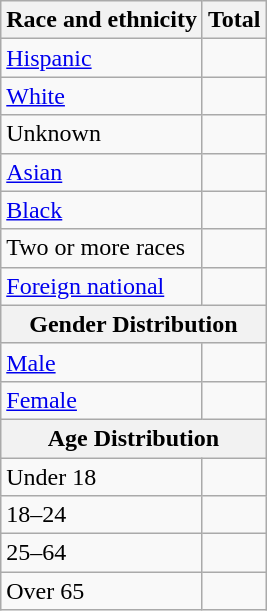<table class="wikitable floatright sortable collapsible"; text-align:right; font-size:80%;">
<tr>
<th>Race and ethnicity</th>
<th colspan="2" data-sort-type=number>Total</th>
</tr>
<tr>
<td><a href='#'>Hispanic</a></td>
<td align=right></td>
</tr>
<tr>
<td><a href='#'>White</a></td>
<td align=right></td>
</tr>
<tr>
<td>Unknown</td>
<td align=right></td>
</tr>
<tr>
<td><a href='#'>Asian</a></td>
<td align=right></td>
</tr>
<tr>
<td><a href='#'>Black</a></td>
<td align=right></td>
</tr>
<tr>
<td>Two or more races</td>
<td align=right></td>
</tr>
<tr>
<td><a href='#'>Foreign national</a></td>
<td align=right></td>
</tr>
<tr>
<th colspan="4" data-sort-type=number>Gender Distribution</th>
</tr>
<tr>
<td><a href='#'>Male</a></td>
<td align=right></td>
</tr>
<tr>
<td><a href='#'>Female</a></td>
<td align=right></td>
</tr>
<tr>
<th colspan="4" data-sort-type=number>Age Distribution</th>
</tr>
<tr>
<td>Under 18</td>
<td align=right></td>
</tr>
<tr>
<td>18–24</td>
<td align=right></td>
</tr>
<tr>
<td>25–64</td>
<td align=right></td>
</tr>
<tr>
<td>Over 65</td>
<td align=right></td>
</tr>
</table>
